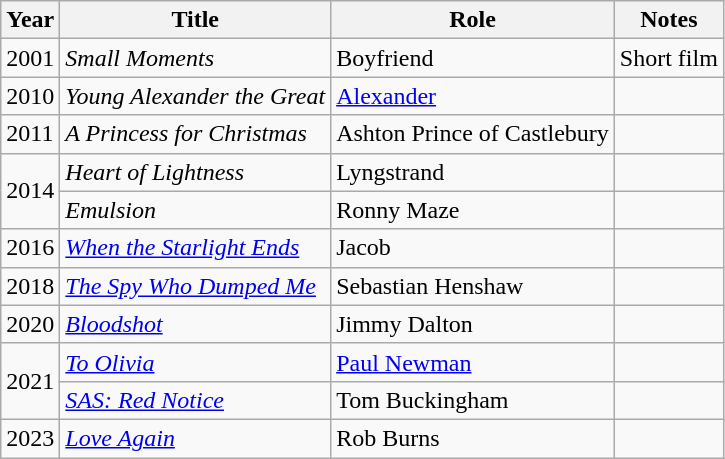<table class="wikitable sortable">
<tr>
<th>Year</th>
<th>Title</th>
<th>Role</th>
<th class="unsortable">Notes</th>
</tr>
<tr>
<td>2001</td>
<td><em>Small Moments</em></td>
<td>Boyfriend</td>
<td>Short film</td>
</tr>
<tr>
<td>2010</td>
<td><em>Young Alexander the Great</em></td>
<td><a href='#'>Alexander</a></td>
<td></td>
</tr>
<tr>
<td>2011</td>
<td><em>A Princess for Christmas</em></td>
<td>Ashton Prince of Castlebury</td>
<td></td>
</tr>
<tr>
<td rowspan="2">2014</td>
<td><em>Heart of Lightness</em></td>
<td>Lyngstrand</td>
<td></td>
</tr>
<tr>
<td><em>Emulsion</em></td>
<td>Ronny Maze</td>
<td></td>
</tr>
<tr>
<td>2016</td>
<td><em><a href='#'>When the Starlight Ends</a></em></td>
<td>Jacob</td>
<td></td>
</tr>
<tr>
<td>2018</td>
<td><em><a href='#'>The Spy Who Dumped Me</a></em></td>
<td>Sebastian Henshaw</td>
<td></td>
</tr>
<tr>
<td>2020</td>
<td><em><a href='#'>Bloodshot</a></em></td>
<td>Jimmy Dalton</td>
<td></td>
</tr>
<tr>
<td rowspan="2">2021</td>
<td><em><a href='#'>To Olivia</a></em></td>
<td><a href='#'>Paul Newman</a></td>
<td></td>
</tr>
<tr>
<td><em><a href='#'>SAS: Red Notice</a></em></td>
<td>Tom Buckingham</td>
<td></td>
</tr>
<tr>
<td>2023</td>
<td><em><a href='#'>Love Again</a></em></td>
<td>Rob Burns</td>
<td></td>
</tr>
</table>
